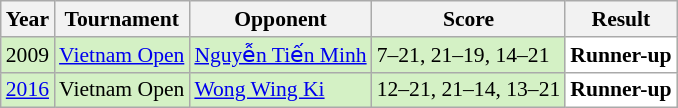<table class="sortable wikitable" style="font-size: 90%;">
<tr>
<th>Year</th>
<th>Tournament</th>
<th>Opponent</th>
<th>Score</th>
<th>Result</th>
</tr>
<tr style="background:#D4F1C5">
<td align="center">2009</td>
<td align="left"><a href='#'>Vietnam Open</a></td>
<td align="left"> <a href='#'>Nguyễn Tiến Minh</a></td>
<td align="left">7–21, 21–19, 14–21</td>
<td style="text-align:left; background:white"> <strong>Runner-up</strong></td>
</tr>
<tr style="background:#D4F1C5">
<td align="center"><a href='#'>2016</a></td>
<td align="left">Vietnam Open</td>
<td align="left"> <a href='#'>Wong Wing Ki</a></td>
<td align="left">12–21, 21–14, 13–21</td>
<td style="text-align:left; background:white"> <strong>Runner-up</strong></td>
</tr>
</table>
